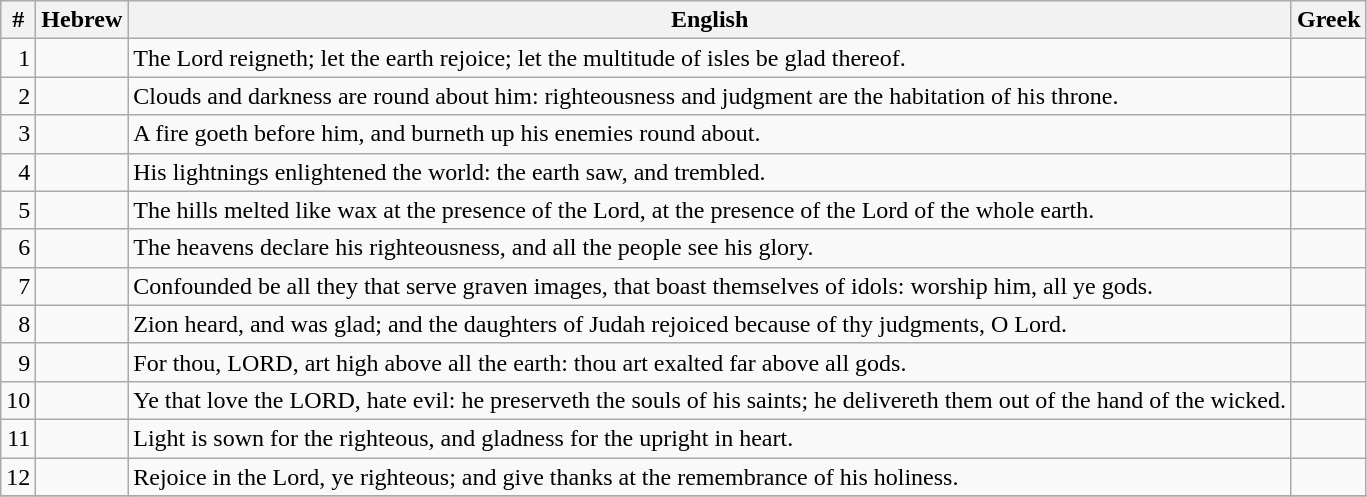<table class=wikitable>
<tr>
<th>#</th>
<th>Hebrew</th>
<th>English</th>
<th>Greek</th>
</tr>
<tr>
<td style="text-align:right">1</td>
<td style="text-align:right"></td>
<td>The Lord reigneth; let the earth rejoice; let the multitude of isles be glad thereof.</td>
<td></td>
</tr>
<tr>
<td style="text-align:right">2</td>
<td style="text-align:right"></td>
<td>Clouds and darkness are round about him: righteousness and judgment are the habitation of his throne.</td>
<td></td>
</tr>
<tr>
<td style="text-align:right">3</td>
<td style="text-align:right"></td>
<td>A fire goeth before him, and burneth up his enemies round about.</td>
<td></td>
</tr>
<tr>
<td style="text-align:right">4</td>
<td style="text-align:right"></td>
<td>His lightnings enlightened the world: the earth saw, and trembled.</td>
<td></td>
</tr>
<tr>
<td style="text-align:right">5</td>
<td style="text-align:right"></td>
<td>The hills melted like wax at the presence of the Lord, at the presence of the Lord of the whole earth.</td>
<td></td>
</tr>
<tr>
<td style="text-align:right">6</td>
<td style="text-align:right"></td>
<td>The heavens declare his righteousness, and all the people see his glory.</td>
<td></td>
</tr>
<tr>
<td style="text-align:right">7</td>
<td style="text-align:right"></td>
<td>Confounded be all they that serve graven images, that boast themselves of idols: worship him, all ye gods.</td>
<td></td>
</tr>
<tr>
<td style="text-align:right">8</td>
<td style="text-align:right"></td>
<td>Zion heard, and was glad; and the daughters of Judah rejoiced because of thy judgments, O Lord.</td>
<td></td>
</tr>
<tr>
<td style="text-align:right">9</td>
<td style="text-align:right"></td>
<td>For thou, LORD, art high above all the earth: thou art exalted far above all gods.</td>
<td></td>
</tr>
<tr>
<td style="text-align:right">10</td>
<td style="text-align:right"></td>
<td>Ye that love the LORD, hate evil: he preserveth the souls of his saints; he delivereth them out of the hand of the wicked.</td>
<td></td>
</tr>
<tr>
<td style="text-align:right">11</td>
<td style="text-align:right"></td>
<td>Light is sown for the righteous, and gladness for the upright in heart.</td>
<td></td>
</tr>
<tr>
<td style="text-align:right">12</td>
<td style="text-align:right"></td>
<td>Rejoice in the Lord, ye righteous; and give thanks at the remembrance of his holiness.</td>
<td></td>
</tr>
<tr>
</tr>
</table>
